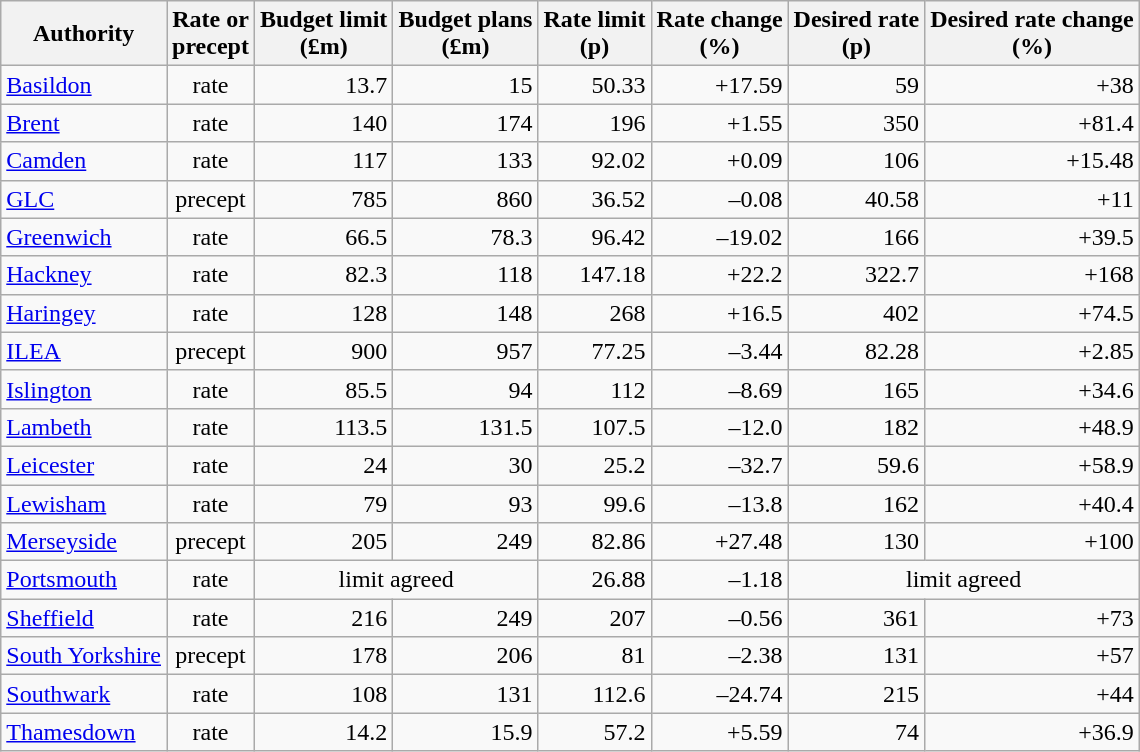<table class="wikitable sortable">
<tr>
<th>Authority</th>
<th>Rate or<br>precept</th>
<th>Budget limit<br>(£m)</th>
<th>Budget plans<br>(£m)</th>
<th>Rate limit<br>(p)</th>
<th>Rate change<br>(%)</th>
<th>Desired rate<br>(p)</th>
<th>Desired rate change<br>(%)</th>
</tr>
<tr>
<td><a href='#'>Basildon</a></td>
<td align="center">rate</td>
<td align="right">13.7</td>
<td align="right">15</td>
<td align="right">50.33</td>
<td align="right">+17.59</td>
<td align="right">59</td>
<td align="right">+38</td>
</tr>
<tr>
<td><a href='#'>Brent</a></td>
<td align="center">rate</td>
<td align="right">140</td>
<td align="right">174</td>
<td align="right">196</td>
<td align="right">+1.55</td>
<td align="right">350</td>
<td align="right">+81.4</td>
</tr>
<tr>
<td><a href='#'>Camden</a></td>
<td align="center">rate</td>
<td align="right">117</td>
<td align="right">133</td>
<td align="right">92.02</td>
<td align="right">+0.09</td>
<td align="right">106</td>
<td align="right">+15.48</td>
</tr>
<tr>
<td><a href='#'>GLC</a></td>
<td align="center">precept</td>
<td align="right">785</td>
<td align="right">860</td>
<td align="right">36.52</td>
<td align="right">–0.08</td>
<td align="right">40.58</td>
<td align="right">+11</td>
</tr>
<tr>
<td><a href='#'>Greenwich</a></td>
<td align="center">rate</td>
<td align="right">66.5</td>
<td align="right">78.3</td>
<td align="right">96.42</td>
<td align="right">–19.02</td>
<td align="right">166</td>
<td align="right">+39.5</td>
</tr>
<tr>
<td><a href='#'>Hackney</a></td>
<td align="center">rate</td>
<td align="right">82.3</td>
<td align="right">118</td>
<td align="right">147.18</td>
<td align="right">+22.2</td>
<td align="right">322.7</td>
<td align="right">+168</td>
</tr>
<tr>
<td><a href='#'>Haringey</a></td>
<td align="center">rate</td>
<td align="right">128</td>
<td align="right">148</td>
<td align="right">268</td>
<td align="right">+16.5</td>
<td align="right">402</td>
<td align="right">+74.5</td>
</tr>
<tr>
<td><a href='#'>ILEA</a></td>
<td align="center">precept</td>
<td align="right">900</td>
<td align="right">957</td>
<td align="right">77.25</td>
<td align="right">–3.44</td>
<td align="right">82.28</td>
<td align="right">+2.85</td>
</tr>
<tr>
<td><a href='#'>Islington</a></td>
<td align="center">rate</td>
<td align="right">85.5</td>
<td align="right">94</td>
<td align="right">112</td>
<td align="right">–8.69</td>
<td align="right">165</td>
<td align="right">+34.6</td>
</tr>
<tr>
<td><a href='#'>Lambeth</a></td>
<td align="center">rate</td>
<td align="right">113.5</td>
<td align="right">131.5</td>
<td align="right">107.5</td>
<td align="right">–12.0</td>
<td align="right">182</td>
<td align="right">+48.9</td>
</tr>
<tr>
<td><a href='#'>Leicester</a></td>
<td align="center">rate</td>
<td align="right">24</td>
<td align="right">30</td>
<td align="right">25.2</td>
<td align="right">–32.7</td>
<td align="right">59.6</td>
<td align="right">+58.9</td>
</tr>
<tr>
<td><a href='#'>Lewisham</a></td>
<td align="center">rate</td>
<td align="right">79</td>
<td align="right">93</td>
<td align="right">99.6</td>
<td align="right">–13.8</td>
<td align="right">162</td>
<td align="right">+40.4</td>
</tr>
<tr>
<td><a href='#'>Merseyside</a></td>
<td align="center">precept</td>
<td align="right">205</td>
<td align="right">249</td>
<td align="right">82.86</td>
<td align="right">+27.48</td>
<td align="right">130</td>
<td align="right">+100</td>
</tr>
<tr>
<td><a href='#'>Portsmouth</a></td>
<td align="center">rate</td>
<td colspan=2 align="center">limit agreed</td>
<td align="right">26.88</td>
<td align="right">–1.18</td>
<td colspan=2 align="center">limit agreed</td>
</tr>
<tr>
<td><a href='#'>Sheffield</a></td>
<td align="center">rate</td>
<td align="right">216</td>
<td align="right">249</td>
<td align="right">207</td>
<td align="right">–0.56</td>
<td align="right">361</td>
<td align="right">+73</td>
</tr>
<tr>
<td><a href='#'>South Yorkshire</a></td>
<td align="center">precept</td>
<td align="right">178</td>
<td align="right">206</td>
<td align="right">81</td>
<td align="right">–2.38</td>
<td align="right">131</td>
<td align="right">+57</td>
</tr>
<tr>
<td><a href='#'>Southwark</a></td>
<td align="center">rate</td>
<td align="right">108</td>
<td align="right">131</td>
<td align="right">112.6</td>
<td align="right">–24.74</td>
<td align="right">215</td>
<td align="right">+44</td>
</tr>
<tr>
<td><a href='#'>Thamesdown</a></td>
<td align="center">rate</td>
<td align="right">14.2</td>
<td align="right">15.9</td>
<td align="right">57.2</td>
<td align="right">+5.59</td>
<td align="right">74</td>
<td align="right">+36.9</td>
</tr>
</table>
